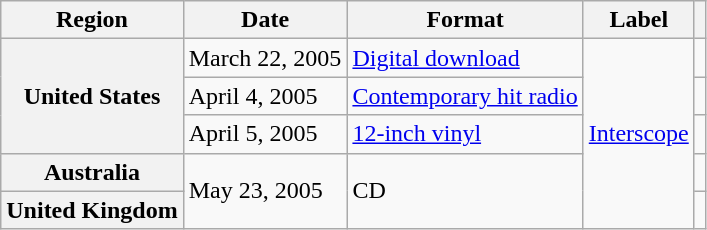<table class="wikitable plainrowheaders">
<tr>
<th scope="col">Region</th>
<th scope="col">Date</th>
<th scope="col">Format</th>
<th scope="col">Label</th>
<th scope="col"></th>
</tr>
<tr>
<th scope="row" rowspan="3">United States</th>
<td>March 22, 2005</td>
<td><a href='#'>Digital download</a></td>
<td rowspan="5"><a href='#'>Interscope</a></td>
<td></td>
</tr>
<tr>
<td>April 4, 2005</td>
<td><a href='#'>Contemporary hit radio</a></td>
<td></td>
</tr>
<tr>
<td>April 5, 2005</td>
<td><a href='#'>12-inch vinyl</a></td>
<td></td>
</tr>
<tr>
<th scope="row">Australia</th>
<td rowspan="2">May 23, 2005</td>
<td rowspan="2">CD</td>
<td></td>
</tr>
<tr>
<th scope="row">United Kingdom</th>
<td></td>
</tr>
</table>
